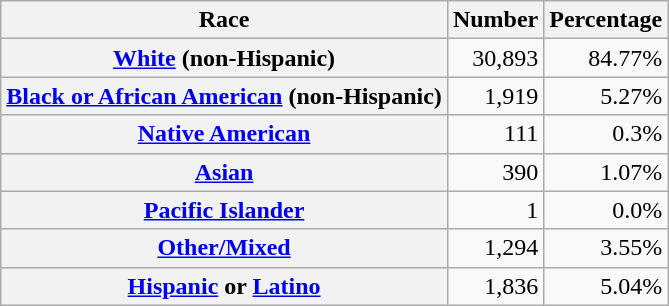<table class="wikitable" style="text-align:right">
<tr>
<th scope="col">Race</th>
<th scope="col">Number</th>
<th scope="col">Percentage</th>
</tr>
<tr>
<th scope="row"><a href='#'>White</a> (non-Hispanic)</th>
<td>30,893</td>
<td>84.77%</td>
</tr>
<tr>
<th scope="row"><a href='#'>Black or African American</a> (non-Hispanic)</th>
<td>1,919</td>
<td>5.27%</td>
</tr>
<tr>
<th scope="row"><a href='#'>Native American</a></th>
<td>111</td>
<td>0.3%</td>
</tr>
<tr>
<th scope="row"><a href='#'>Asian</a></th>
<td>390</td>
<td>1.07%</td>
</tr>
<tr>
<th scope="row"><a href='#'>Pacific Islander</a></th>
<td>1</td>
<td>0.0%</td>
</tr>
<tr>
<th scope="row"><a href='#'>Other/Mixed</a></th>
<td>1,294</td>
<td>3.55%</td>
</tr>
<tr>
<th scope="row"><a href='#'>Hispanic</a> or <a href='#'>Latino</a></th>
<td>1,836</td>
<td>5.04%</td>
</tr>
</table>
